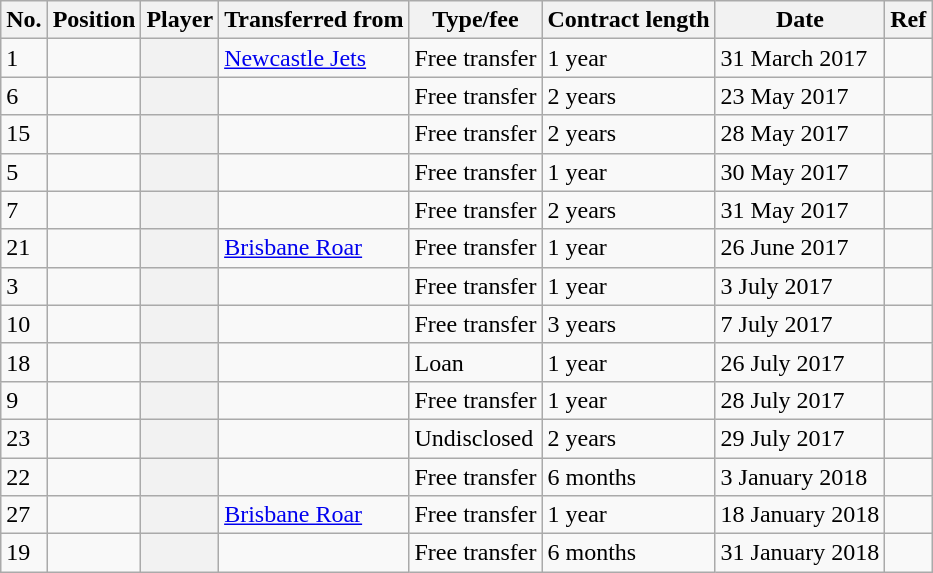<table class="wikitable plainrowheaders sortable" style="text-align:center; text-align:left">
<tr>
<th scope="col">No.</th>
<th scope="col">Position</th>
<th scope="col">Player</th>
<th scope="col">Transferred from</th>
<th scope="col">Type/fee</th>
<th scope="col">Contract length</th>
<th scope="col">Date</th>
<th scope="col" class="unsortable">Ref</th>
</tr>
<tr>
<td>1</td>
<td></td>
<th scope="row"></th>
<td><a href='#'>Newcastle Jets</a></td>
<td>Free transfer</td>
<td>1 year</td>
<td>31 March 2017</td>
<td></td>
</tr>
<tr>
<td>6</td>
<td></td>
<th scope="row"></th>
<td></td>
<td>Free transfer</td>
<td>2 years</td>
<td>23 May 2017</td>
<td></td>
</tr>
<tr>
<td>15</td>
<td></td>
<th scope="row"></th>
<td></td>
<td>Free transfer</td>
<td>2 years</td>
<td>28 May 2017</td>
<td></td>
</tr>
<tr>
<td>5</td>
<td></td>
<th scope="row"></th>
<td></td>
<td>Free transfer</td>
<td>1 year</td>
<td>30 May 2017</td>
<td></td>
</tr>
<tr>
<td>7</td>
<td></td>
<th scope="row"></th>
<td></td>
<td>Free transfer</td>
<td>2 years</td>
<td>31 May 2017</td>
<td></td>
</tr>
<tr>
<td>21</td>
<td></td>
<th scope="row"></th>
<td><a href='#'>Brisbane Roar</a></td>
<td>Free transfer</td>
<td>1 year</td>
<td>26 June 2017</td>
<td></td>
</tr>
<tr>
<td>3</td>
<td></td>
<th scope="row"></th>
<td></td>
<td>Free transfer</td>
<td>1 year</td>
<td>3 July 2017</td>
<td></td>
</tr>
<tr>
<td>10</td>
<td></td>
<th scope="row"></th>
<td></td>
<td>Free transfer</td>
<td>3 years</td>
<td>7 July 2017</td>
<td></td>
</tr>
<tr>
<td>18</td>
<td></td>
<th scope="row"></th>
<td></td>
<td>Loan</td>
<td>1 year</td>
<td>26 July 2017</td>
<td></td>
</tr>
<tr>
<td>9</td>
<td></td>
<th scope="row"></th>
<td></td>
<td>Free transfer</td>
<td>1 year</td>
<td>28 July 2017</td>
<td></td>
</tr>
<tr>
<td>23</td>
<td></td>
<th scope="row"></th>
<td></td>
<td>Undisclosed</td>
<td>2 years</td>
<td>29 July 2017</td>
<td></td>
</tr>
<tr>
<td>22</td>
<td></td>
<th scope="row"></th>
<td></td>
<td>Free transfer</td>
<td>6 months</td>
<td>3 January 2018</td>
<td></td>
</tr>
<tr>
<td>27</td>
<td></td>
<th scope="row"></th>
<td><a href='#'>Brisbane Roar</a></td>
<td>Free transfer</td>
<td>1 year</td>
<td>18 January 2018</td>
<td></td>
</tr>
<tr>
<td>19</td>
<td></td>
<th scope="row"></th>
<td></td>
<td>Free transfer</td>
<td>6 months</td>
<td>31 January 2018</td>
<td></td>
</tr>
</table>
